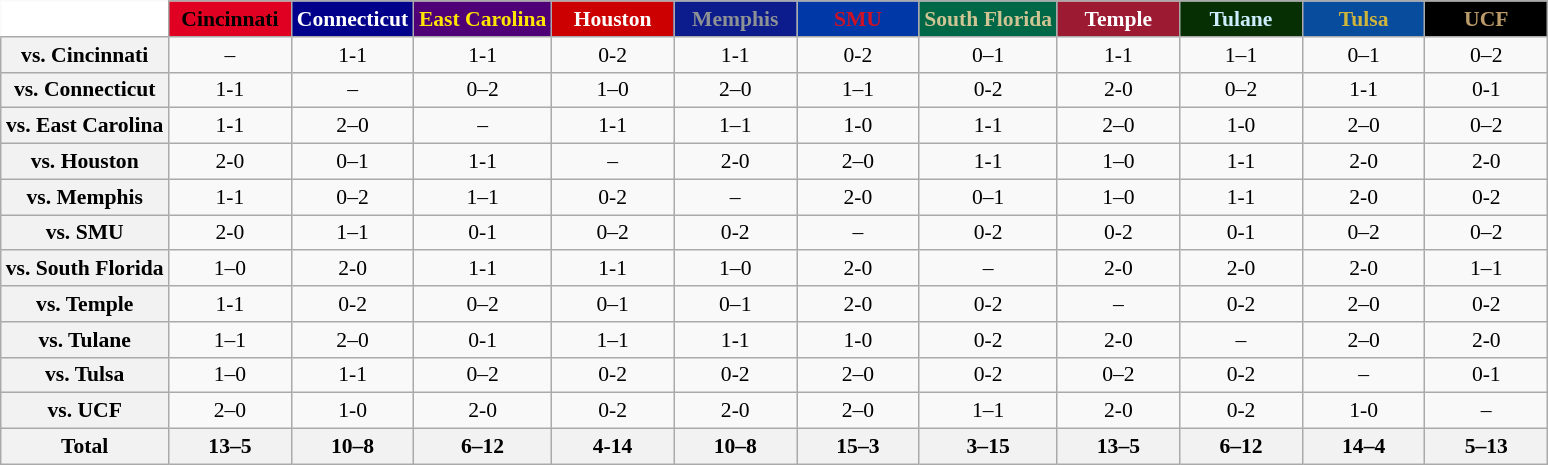<table class="wikitable" style="white-space:nowrap;font-size:90%;">
<tr>
<th colspan=1 style="background:white; border-top-style:hidden; border-left-style:hidden;"   width=75> </th>
<th style="background:#e00122; color:black;"   width=75>Cincinnati</th>
<th style="background:darkblue; color:white;"  width=75>Connecticut</th>
<th style="background:#4F0076; color:#FFE600;" width=75>East Carolina</th>
<th style="background:#CC0000; color:white;"   width=75>Houston</th>
<th style="background:#0C1C8C; color:#8E9295;" width=75>Memphis</th>
<th style="background:#0038A8; color:#CE1126;" width=75>SMU</th>
<th style="background:#006747; color:#CFC493;" width=75>South Florida</th>
<th style="background:#9d1a33; color:white;"   width=75>Temple</th>
<th style="background:#063003; color:#CCEEFF;" width=75>Tulane</th>
<th style="background:#084c9e; color:#CFB53B;" width=75>Tulsa</th>
<th ! style="background:black; color:#BC9B6A;" width=75>UCF</th>
</tr>
<tr style="text-align:center;">
<th>vs. Cincinnati</th>
<td>–</td>
<td>1-1</td>
<td>1-1</td>
<td>0-2</td>
<td>1-1</td>
<td>0-2</td>
<td>0–1</td>
<td>1-1</td>
<td>1–1</td>
<td>0–1</td>
<td>0–2</td>
</tr>
<tr style="text-align:center;">
<th>vs. Connecticut</th>
<td>1-1</td>
<td>–</td>
<td>0–2</td>
<td>1–0</td>
<td>2–0</td>
<td>1–1</td>
<td>0-2</td>
<td>2-0</td>
<td>0–2</td>
<td>1-1</td>
<td>0-1</td>
</tr>
<tr style="text-align:center;">
<th>vs. East Carolina</th>
<td>1-1</td>
<td>2–0</td>
<td>–</td>
<td>1-1</td>
<td>1–1</td>
<td>1-0</td>
<td>1-1</td>
<td>2–0</td>
<td>1-0</td>
<td>2–0</td>
<td>0–2</td>
</tr>
<tr style="text-align:center;">
<th>vs. Houston</th>
<td>2-0</td>
<td>0–1</td>
<td>1-1</td>
<td>–</td>
<td>2-0</td>
<td>2–0</td>
<td>1-1</td>
<td>1–0</td>
<td>1-1</td>
<td>2-0</td>
<td>2-0</td>
</tr>
<tr style="text-align:center;">
<th>vs. Memphis</th>
<td>1-1</td>
<td>0–2</td>
<td>1–1</td>
<td>0-2</td>
<td>–</td>
<td>2-0</td>
<td>0–1</td>
<td>1–0</td>
<td>1-1</td>
<td>2-0</td>
<td>0-2</td>
</tr>
<tr style="text-align:center;">
<th>vs. SMU</th>
<td>2-0</td>
<td>1–1</td>
<td>0-1</td>
<td>0–2</td>
<td>0-2</td>
<td>–</td>
<td>0-2</td>
<td>0-2</td>
<td>0-1</td>
<td>0–2</td>
<td>0–2</td>
</tr>
<tr style="text-align:center;">
<th>vs. South Florida</th>
<td>1–0</td>
<td>2-0</td>
<td>1-1</td>
<td>1-1</td>
<td>1–0</td>
<td>2-0</td>
<td>–</td>
<td>2-0</td>
<td>2-0</td>
<td>2-0</td>
<td>1–1</td>
</tr>
<tr style="text-align:center;">
<th>vs. Temple</th>
<td>1-1</td>
<td>0-2</td>
<td>0–2</td>
<td>0–1</td>
<td>0–1</td>
<td>2-0</td>
<td>0-2</td>
<td>–</td>
<td>0-2</td>
<td>2–0</td>
<td>0-2</td>
</tr>
<tr style="text-align:center;">
<th>vs. Tulane</th>
<td>1–1</td>
<td>2–0</td>
<td>0-1</td>
<td>1–1</td>
<td>1-1</td>
<td>1-0</td>
<td>0-2</td>
<td>2-0</td>
<td>–</td>
<td>2–0</td>
<td>2-0</td>
</tr>
<tr style="text-align:center;">
<th>vs. Tulsa</th>
<td>1–0</td>
<td>1-1</td>
<td>0–2</td>
<td>0-2</td>
<td>0-2</td>
<td>2–0</td>
<td>0-2</td>
<td>0–2</td>
<td>0-2</td>
<td>–</td>
<td>0-1</td>
</tr>
<tr style="text-align:center;">
<th>vs. UCF</th>
<td>2–0</td>
<td>1-0</td>
<td>2-0</td>
<td>0-2</td>
<td>2-0</td>
<td>2–0</td>
<td>1–1</td>
<td>2-0</td>
<td>0-2</td>
<td>1-0</td>
<td>–<br></td>
</tr>
<tr style="text-align:center;">
<th>Total</th>
<th>13–5</th>
<th>10–8</th>
<th>6–12</th>
<th>4-14</th>
<th>10–8</th>
<th>15–3</th>
<th>3–15</th>
<th>13–5</th>
<th>6–12</th>
<th>14–4</th>
<th>5–13</th>
</tr>
</table>
